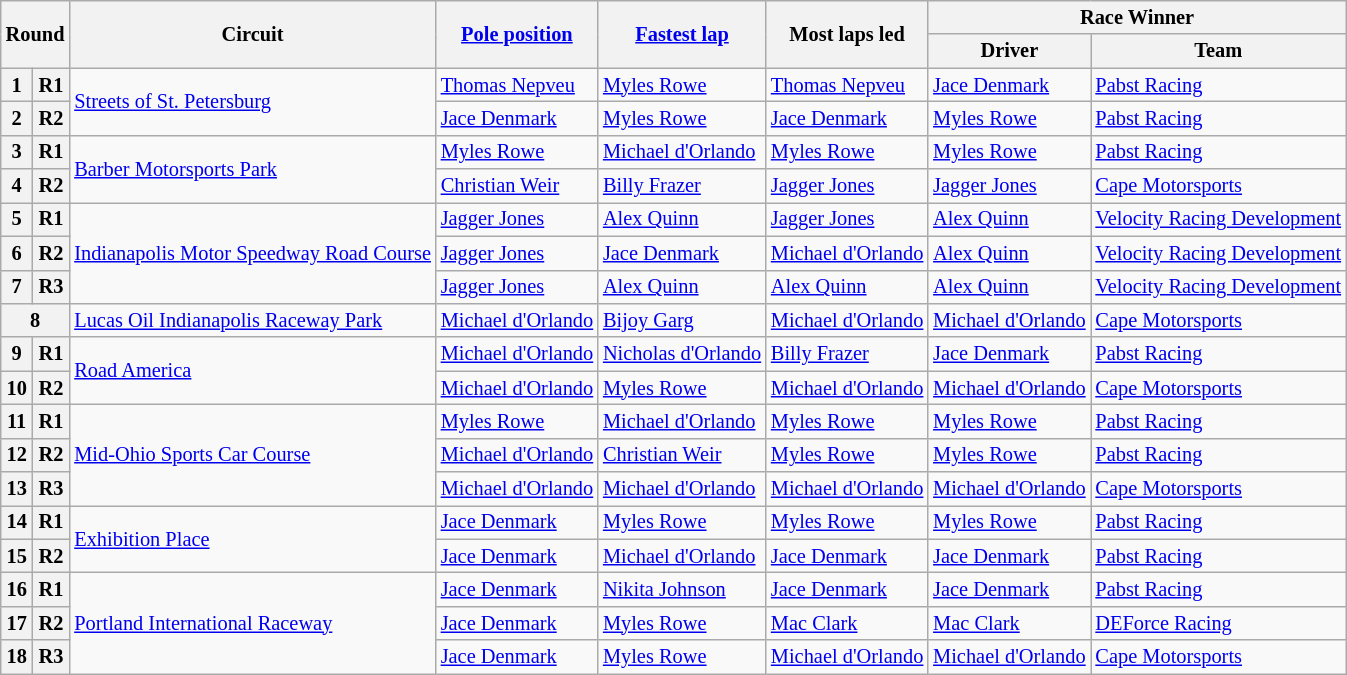<table class="wikitable" style="font-size: 85%">
<tr>
<th colspan="2" rowspan="2">Round</th>
<th rowspan="2">Circuit</th>
<th rowspan="2"><a href='#'>Pole position</a></th>
<th rowspan="2"><a href='#'>Fastest lap</a></th>
<th rowspan="2">Most laps led</th>
<th colspan="2">Race Winner</th>
</tr>
<tr>
<th>Driver</th>
<th>Team</th>
</tr>
<tr>
<th>1</th>
<th>R1</th>
<td rowspan="2"> <a href='#'>Streets of St. Petersburg</a></td>
<td> <a href='#'>Thomas Nepveu</a></td>
<td> <a href='#'>Myles Rowe</a></td>
<td> <a href='#'>Thomas Nepveu</a></td>
<td> <a href='#'>Jace Denmark</a></td>
<td><a href='#'>Pabst Racing</a></td>
</tr>
<tr>
<th>2</th>
<th>R2</th>
<td> <a href='#'>Jace Denmark</a></td>
<td> <a href='#'>Myles Rowe</a></td>
<td> <a href='#'>Jace Denmark</a></td>
<td> <a href='#'>Myles Rowe</a></td>
<td><a href='#'>Pabst Racing</a></td>
</tr>
<tr>
<th>3</th>
<th>R1</th>
<td rowspan="2"> <a href='#'>Barber Motorsports Park</a></td>
<td> <a href='#'>Myles Rowe</a></td>
<td> <a href='#'>Michael d'Orlando</a></td>
<td> <a href='#'>Myles Rowe</a></td>
<td> <a href='#'>Myles Rowe</a></td>
<td><a href='#'>Pabst Racing</a></td>
</tr>
<tr>
<th>4</th>
<th>R2</th>
<td> <a href='#'>Christian Weir</a></td>
<td> <a href='#'>Billy Frazer</a></td>
<td> <a href='#'>Jagger Jones</a></td>
<td> <a href='#'>Jagger Jones</a></td>
<td><a href='#'>Cape Motorsports</a></td>
</tr>
<tr>
<th>5</th>
<th>R1</th>
<td rowspan="3"> <a href='#'>Indianapolis Motor Speedway Road Course</a></td>
<td> <a href='#'>Jagger Jones</a></td>
<td> <a href='#'>Alex Quinn</a></td>
<td> <a href='#'>Jagger Jones</a></td>
<td> <a href='#'>Alex Quinn</a></td>
<td><a href='#'>Velocity Racing Development</a></td>
</tr>
<tr>
<th>6</th>
<th>R2</th>
<td> <a href='#'>Jagger Jones</a></td>
<td> <a href='#'>Jace Denmark</a></td>
<td> <a href='#'>Michael d'Orlando</a></td>
<td> <a href='#'>Alex Quinn</a></td>
<td><a href='#'>Velocity Racing Development</a></td>
</tr>
<tr>
<th>7</th>
<th>R3</th>
<td> <a href='#'>Jagger Jones</a></td>
<td> <a href='#'>Alex Quinn</a></td>
<td> <a href='#'>Alex Quinn</a></td>
<td> <a href='#'>Alex Quinn</a></td>
<td><a href='#'>Velocity Racing Development</a></td>
</tr>
<tr>
<th colspan="2">8</th>
<td> <a href='#'>Lucas Oil Indianapolis Raceway Park</a></td>
<td> <a href='#'>Michael d'Orlando</a></td>
<td> <a href='#'>Bijoy Garg</a></td>
<td> <a href='#'>Michael d'Orlando</a></td>
<td> <a href='#'>Michael d'Orlando</a></td>
<td><a href='#'>Cape Motorsports</a></td>
</tr>
<tr>
<th>9</th>
<th>R1</th>
<td rowspan="2"> <a href='#'>Road America</a></td>
<td> <a href='#'>Michael d'Orlando</a></td>
<td> <a href='#'>Nicholas d'Orlando</a></td>
<td> <a href='#'>Billy Frazer</a></td>
<td> <a href='#'>Jace Denmark</a></td>
<td><a href='#'>Pabst Racing</a></td>
</tr>
<tr>
<th>10</th>
<th>R2</th>
<td> <a href='#'>Michael d'Orlando</a></td>
<td> <a href='#'>Myles Rowe</a></td>
<td> <a href='#'>Michael d'Orlando</a></td>
<td> <a href='#'>Michael d'Orlando</a></td>
<td><a href='#'>Cape Motorsports</a></td>
</tr>
<tr>
<th>11</th>
<th>R1</th>
<td rowspan="3"> <a href='#'>Mid-Ohio Sports Car Course</a></td>
<td> <a href='#'>Myles Rowe</a></td>
<td> <a href='#'>Michael d'Orlando</a></td>
<td> <a href='#'>Myles Rowe</a></td>
<td> <a href='#'>Myles Rowe</a></td>
<td><a href='#'>Pabst Racing</a></td>
</tr>
<tr>
<th>12</th>
<th>R2</th>
<td> <a href='#'>Michael d'Orlando</a></td>
<td> <a href='#'>Christian Weir</a></td>
<td> <a href='#'>Myles Rowe</a></td>
<td> <a href='#'>Myles Rowe</a></td>
<td><a href='#'>Pabst Racing</a></td>
</tr>
<tr>
<th>13</th>
<th>R3</th>
<td> <a href='#'>Michael d'Orlando</a></td>
<td> <a href='#'>Michael d'Orlando</a></td>
<td> <a href='#'>Michael d'Orlando</a></td>
<td> <a href='#'>Michael d'Orlando</a></td>
<td><a href='#'>Cape Motorsports</a></td>
</tr>
<tr>
<th>14</th>
<th>R1</th>
<td rowspan="2"> <a href='#'>Exhibition Place</a></td>
<td> <a href='#'>Jace Denmark</a></td>
<td> <a href='#'>Myles Rowe</a></td>
<td> <a href='#'>Myles Rowe</a></td>
<td> <a href='#'>Myles Rowe</a></td>
<td><a href='#'>Pabst Racing</a></td>
</tr>
<tr>
<th>15</th>
<th>R2</th>
<td> <a href='#'>Jace Denmark</a></td>
<td> <a href='#'>Michael d'Orlando</a></td>
<td> <a href='#'>Jace Denmark</a></td>
<td> <a href='#'>Jace Denmark</a></td>
<td><a href='#'>Pabst Racing</a></td>
</tr>
<tr>
<th>16</th>
<th>R1</th>
<td rowspan="3"> <a href='#'>Portland International Raceway</a></td>
<td> <a href='#'>Jace Denmark</a></td>
<td> <a href='#'>Nikita Johnson</a></td>
<td> <a href='#'>Jace Denmark</a></td>
<td> <a href='#'>Jace Denmark</a></td>
<td><a href='#'>Pabst Racing</a></td>
</tr>
<tr>
<th>17</th>
<th>R2</th>
<td> <a href='#'>Jace Denmark</a></td>
<td> <a href='#'>Myles Rowe</a></td>
<td> <a href='#'>Mac Clark</a></td>
<td> <a href='#'>Mac Clark</a></td>
<td><a href='#'>DEForce Racing</a></td>
</tr>
<tr>
<th>18</th>
<th>R3</th>
<td> <a href='#'>Jace Denmark</a></td>
<td> <a href='#'>Myles Rowe</a></td>
<td> <a href='#'>Michael d'Orlando</a></td>
<td> <a href='#'>Michael d'Orlando</a></td>
<td><a href='#'>Cape Motorsports</a></td>
</tr>
</table>
